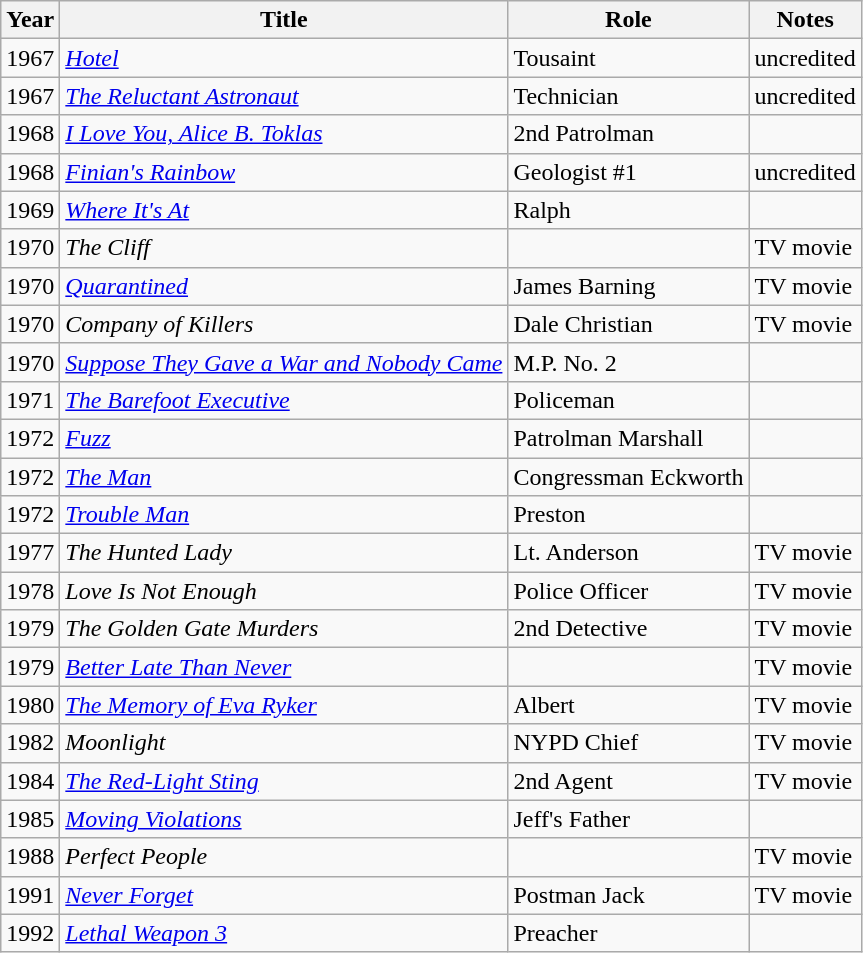<table class="wikitable">
<tr>
<th>Year</th>
<th>Title</th>
<th>Role</th>
<th>Notes</th>
</tr>
<tr>
<td>1967</td>
<td><em><a href='#'>Hotel</a></em></td>
<td>Tousaint</td>
<td>uncredited</td>
</tr>
<tr>
<td>1967</td>
<td><em><a href='#'>The Reluctant Astronaut</a></em></td>
<td>Technician</td>
<td>uncredited</td>
</tr>
<tr>
<td>1968</td>
<td><em><a href='#'>I Love You, Alice B. Toklas</a></em></td>
<td>2nd Patrolman</td>
<td></td>
</tr>
<tr>
<td>1968</td>
<td><em><a href='#'>Finian's Rainbow</a></em></td>
<td>Geologist #1</td>
<td>uncredited</td>
</tr>
<tr>
<td>1969</td>
<td><em><a href='#'>Where It's At</a></em></td>
<td>Ralph</td>
<td></td>
</tr>
<tr>
<td>1970</td>
<td><em>The Cliff</em></td>
<td></td>
<td>TV movie</td>
</tr>
<tr>
<td>1970</td>
<td><em><a href='#'>Quarantined</a></em></td>
<td>James Barning</td>
<td>TV movie</td>
</tr>
<tr>
<td>1970</td>
<td><em>Company of Killers</em></td>
<td>Dale Christian</td>
<td>TV movie</td>
</tr>
<tr>
<td>1970</td>
<td><em><a href='#'>Suppose They Gave a War and Nobody Came</a></em></td>
<td>M.P. No. 2</td>
<td></td>
</tr>
<tr>
<td>1971</td>
<td><em><a href='#'>The Barefoot Executive</a></em></td>
<td>Policeman</td>
<td></td>
</tr>
<tr>
<td>1972</td>
<td><em><a href='#'>Fuzz</a></em></td>
<td>Patrolman Marshall</td>
<td></td>
</tr>
<tr>
<td>1972</td>
<td><em><a href='#'>The Man</a></em></td>
<td>Congressman Eckworth</td>
<td></td>
</tr>
<tr>
<td>1972</td>
<td><em><a href='#'>Trouble Man</a></em></td>
<td>Preston</td>
<td></td>
</tr>
<tr>
<td>1977</td>
<td><em>The Hunted Lady</em></td>
<td>Lt. Anderson</td>
<td>TV movie</td>
</tr>
<tr>
<td>1978</td>
<td><em>Love Is Not Enough</em></td>
<td>Police Officer</td>
<td>TV movie</td>
</tr>
<tr>
<td>1979</td>
<td><em>The Golden Gate Murders</em></td>
<td>2nd Detective</td>
<td>TV movie</td>
</tr>
<tr>
<td>1979</td>
<td><em><a href='#'>Better Late Than Never</a></em></td>
<td></td>
<td>TV movie</td>
</tr>
<tr>
<td>1980</td>
<td><em><a href='#'>The Memory of Eva Ryker</a></em></td>
<td>Albert</td>
<td>TV movie</td>
</tr>
<tr>
<td>1982</td>
<td><em>Moonlight</em></td>
<td>NYPD Chief</td>
<td>TV movie</td>
</tr>
<tr>
<td>1984</td>
<td><em><a href='#'>The Red-Light Sting</a></em></td>
<td>2nd Agent</td>
<td>TV movie</td>
</tr>
<tr>
<td>1985</td>
<td><em><a href='#'>Moving Violations</a></em></td>
<td>Jeff's Father</td>
<td></td>
</tr>
<tr>
<td>1988</td>
<td><em>Perfect People</em></td>
<td></td>
<td>TV movie</td>
</tr>
<tr>
<td>1991</td>
<td><em><a href='#'>Never Forget</a></em></td>
<td>Postman Jack</td>
<td>TV movie</td>
</tr>
<tr>
<td>1992</td>
<td><em><a href='#'>Lethal Weapon 3</a></em></td>
<td>Preacher</td>
<td></td>
</tr>
</table>
